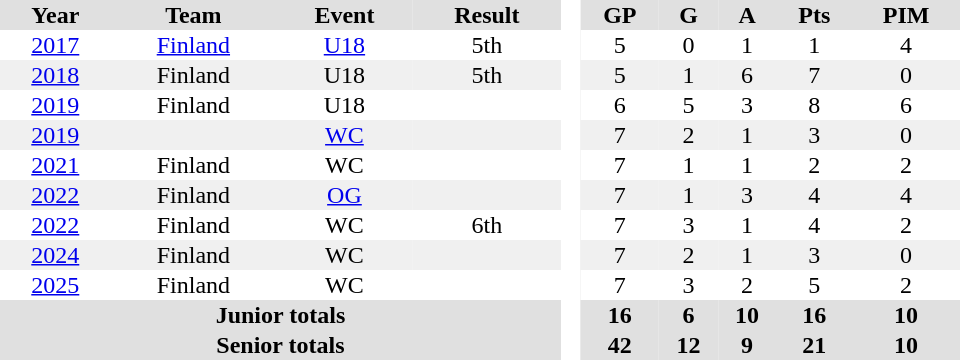<table border="0" cellpadding="1" cellspacing="0" style="text-align:center; width:40em">
<tr ALIGN="centre" bgcolor="#e0e0e0">
<th>Year</th>
<th>Team</th>
<th>Event</th>
<th>Result</th>
<th rowspan="97" bgcolor="#ffffff"> </th>
<th>GP</th>
<th>G</th>
<th>A</th>
<th>Pts</th>
<th>PIM</th>
</tr>
<tr>
<td><a href='#'>2017</a></td>
<td><a href='#'>Finland</a></td>
<td><a href='#'>U18</a></td>
<td>5th</td>
<td>5</td>
<td>0</td>
<td>1</td>
<td>1</td>
<td>4</td>
</tr>
<tr bgcolor="#f0f0f0">
<td><a href='#'>2018</a></td>
<td>Finland</td>
<td>U18</td>
<td>5th</td>
<td>5</td>
<td>1</td>
<td>6</td>
<td>7</td>
<td>0</td>
</tr>
<tr>
<td><a href='#'>2019</a></td>
<td>Finland</td>
<td>U18</td>
<td></td>
<td>6</td>
<td>5</td>
<td>3</td>
<td>8</td>
<td>6</td>
</tr>
<tr bgcolor="#f0f0f0">
<td><a href='#'>2019</a></td>
<td></td>
<td><a href='#'>WC</a></td>
<td></td>
<td>7</td>
<td>2</td>
<td>1</td>
<td>3</td>
<td>0</td>
</tr>
<tr>
<td><a href='#'>2021</a></td>
<td>Finland</td>
<td>WC</td>
<td></td>
<td>7</td>
<td>1</td>
<td>1</td>
<td>2</td>
<td>2</td>
</tr>
<tr bgcolor="#f0f0f0">
<td><a href='#'>2022</a></td>
<td>Finland</td>
<td><a href='#'>OG</a></td>
<td></td>
<td>7</td>
<td>1</td>
<td>3</td>
<td>4</td>
<td>4</td>
</tr>
<tr>
<td><a href='#'>2022</a></td>
<td>Finland</td>
<td>WC</td>
<td>6th</td>
<td>7</td>
<td>3</td>
<td>1</td>
<td>4</td>
<td>2</td>
</tr>
<tr bgcolor="#f0f0f0">
<td><a href='#'>2024</a></td>
<td>Finland</td>
<td>WC</td>
<td></td>
<td>7</td>
<td>2</td>
<td>1</td>
<td>3</td>
<td>0</td>
</tr>
<tr>
<td><a href='#'>2025</a></td>
<td>Finland</td>
<td>WC</td>
<td></td>
<td>7</td>
<td>3</td>
<td>2</td>
<td>5</td>
<td>2</td>
</tr>
<tr align="centre" bgcolor="#e0e0e0">
<th colspan="4">Junior totals</th>
<th>16</th>
<th>6</th>
<th>10</th>
<th>16</th>
<th>10</th>
</tr>
<tr align="centre" bgcolor="#e0e0e0">
<th colspan="4">Senior totals</th>
<th>42</th>
<th>12</th>
<th>9</th>
<th>21</th>
<th>10</th>
</tr>
</table>
